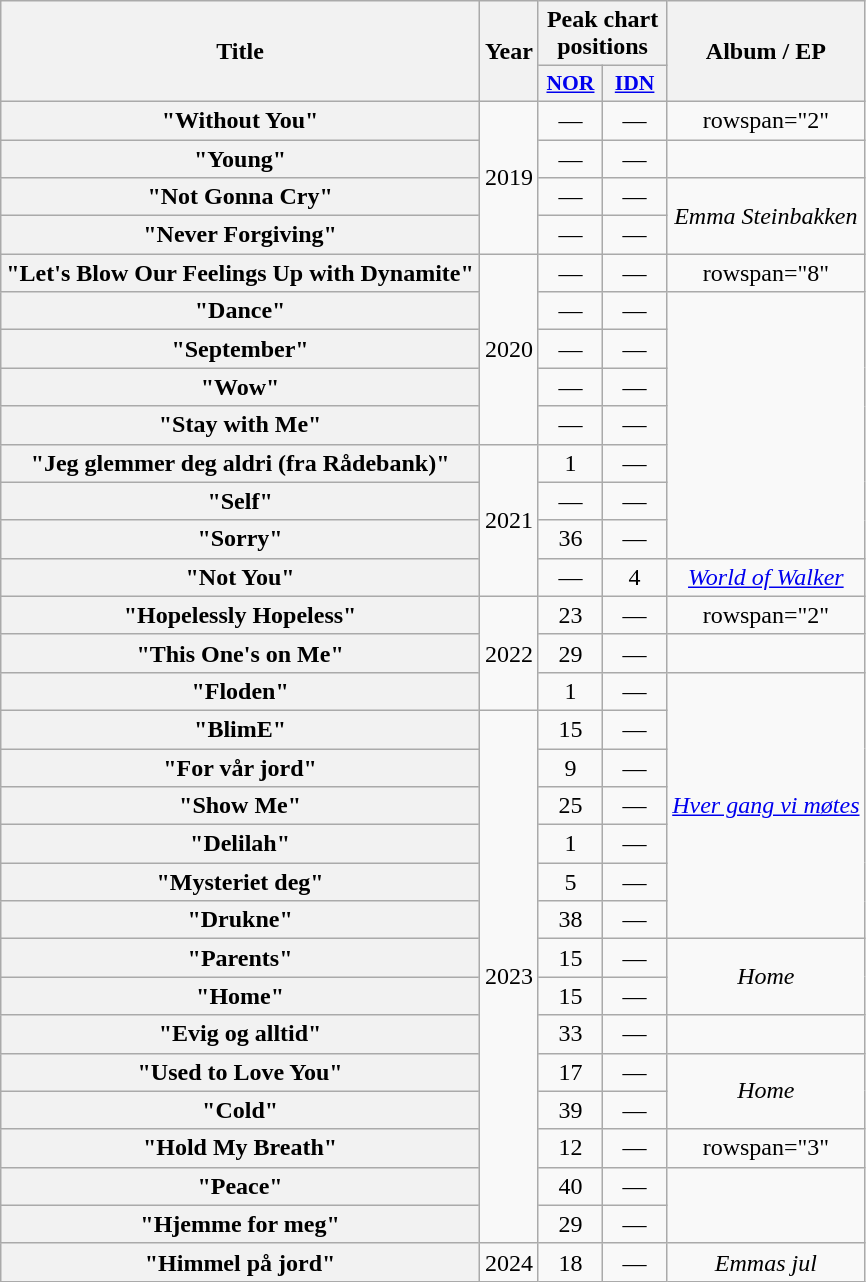<table class="wikitable plainrowheaders" style="text-align:center">
<tr>
<th scope="col" rowspan="2">Title</th>
<th scope="col" rowspan="2">Year</th>
<th scope="col" colspan="2">Peak chart positions</th>
<th scope="col" rowspan="2">Album / EP</th>
</tr>
<tr>
<th scope="col" style="width:2.5em;font-size:90%;"><a href='#'>NOR</a></th>
<th scope="col" style="width:2.5em;font-size:90%;"><a href='#'>IDN</a><br></th>
</tr>
<tr>
<th scope="row">"Without You"</th>
<td rowspan="4">2019</td>
<td>—</td>
<td>—</td>
<td>rowspan="2" </td>
</tr>
<tr>
<th scope="row">"Young"</th>
<td>—</td>
<td>—</td>
</tr>
<tr>
<th scope="row">"Not Gonna Cry"</th>
<td>—</td>
<td>—</td>
<td rowspan="2"><em>Emma Steinbakken</em></td>
</tr>
<tr>
<th scope="row">"Never Forgiving"</th>
<td>—</td>
<td>—</td>
</tr>
<tr>
<th scope="row">"Let's Blow Our Feelings Up with Dynamite"</th>
<td rowspan="5">2020</td>
<td>—</td>
<td>—</td>
<td>rowspan="8" </td>
</tr>
<tr>
<th scope="row">"Dance"</th>
<td>—</td>
<td>—</td>
</tr>
<tr>
<th scope="row">"September"</th>
<td>—</td>
<td>—</td>
</tr>
<tr>
<th scope="row">"Wow"<br></th>
<td>—</td>
<td>—</td>
</tr>
<tr>
<th scope="row">"Stay with Me"<br></th>
<td>—</td>
<td>—</td>
</tr>
<tr>
<th scope="row">"Jeg glemmer deg aldri (fra Rådebank)"</th>
<td rowspan="4">2021</td>
<td>1</td>
<td>—</td>
</tr>
<tr>
<th scope="row">"Self"</th>
<td>—</td>
<td>—</td>
</tr>
<tr>
<th scope="row">"Sorry"</th>
<td>36</td>
<td>—</td>
</tr>
<tr>
<th scope="row">"Not You"<br></th>
<td>—</td>
<td>4</td>
<td><em><a href='#'>World of Walker</a></em></td>
</tr>
<tr>
<th scope="row">"Hopelessly Hopeless"</th>
<td rowspan="3">2022</td>
<td>23<br></td>
<td>—</td>
<td>rowspan="2" </td>
</tr>
<tr>
<th scope="row">"This One's on Me"</th>
<td>29<br></td>
<td>—</td>
</tr>
<tr>
<th scope="row">"Floden"</th>
<td>1<br></td>
<td>—</td>
<td rowspan="7"><em><a href='#'>Hver gang vi møtes</a></em></td>
</tr>
<tr>
<th scope="row">"BlimE"</th>
<td rowspan="14">2023</td>
<td>15<br></td>
<td>—</td>
</tr>
<tr>
<th scope="row">"For vår jord"</th>
<td>9<br></td>
<td>—</td>
</tr>
<tr>
<th scope="row">"Show Me"</th>
<td>25<br></td>
<td>—</td>
</tr>
<tr>
<th scope="row">"Delilah"</th>
<td>1<br></td>
<td>—</td>
</tr>
<tr>
<th scope="row">"Mysteriet deg"</th>
<td>5<br></td>
<td>—</td>
</tr>
<tr>
<th scope="row">"Drukne"<br></th>
<td>38<br></td>
<td>—</td>
</tr>
<tr>
<th scope="row">"Parents"</th>
<td>15<br></td>
<td>—</td>
<td rowspan="2"><em>Home</em></td>
</tr>
<tr>
<th scope="row">"Home"</th>
<td>15<br></td>
<td>—</td>
</tr>
<tr>
<th scope="row">"Evig og alltid"<br></th>
<td>33<br></td>
<td>—</td>
<td></td>
</tr>
<tr>
<th scope="row">"Used to Love You"</th>
<td>17<br></td>
<td>—</td>
<td rowspan="2"><em>Home</em></td>
</tr>
<tr>
<th scope="row">"Cold"</th>
<td>39<br></td>
<td>—</td>
</tr>
<tr>
<th scope="row">"Hold My Breath"</th>
<td>12<br></td>
<td>—</td>
<td>rowspan="3" </td>
</tr>
<tr>
<th scope="row">"Peace"</th>
<td>40<br></td>
<td>—</td>
</tr>
<tr>
<th scope="row">"Hjemme for meg"</th>
<td>29<br></td>
<td>—</td>
</tr>
<tr>
<th scope="row">"Himmel på jord"</th>
<td>2024</td>
<td>18<br></td>
<td>—</td>
<td><em>Emmas jul</em></td>
</tr>
</table>
